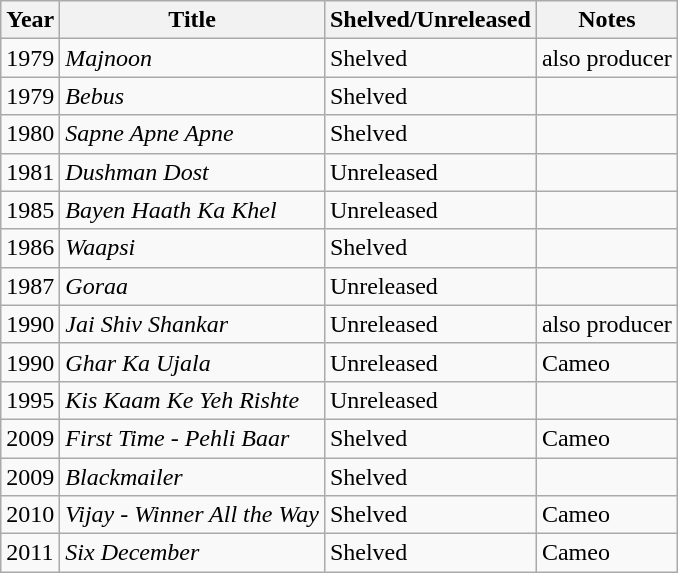<table class="wikitable">
<tr>
<th>Year</th>
<th>Title</th>
<th>Shelved/Unreleased</th>
<th>Notes</th>
</tr>
<tr>
<td>1979</td>
<td><em>Majnoon</em></td>
<td>Shelved</td>
<td>also producer</td>
</tr>
<tr>
<td>1979</td>
<td><em>Bebus</em></td>
<td>Shelved</td>
<td></td>
</tr>
<tr>
<td>1980</td>
<td><em>Sapne Apne Apne</em></td>
<td>Shelved</td>
<td></td>
</tr>
<tr>
<td>1981</td>
<td><em>Dushman Dost</em></td>
<td>Unreleased</td>
<td></td>
</tr>
<tr>
<td>1985</td>
<td><em>Bayen Haath Ka Khel</em></td>
<td>Unreleased</td>
<td></td>
</tr>
<tr>
<td>1986</td>
<td><em>Waapsi</em></td>
<td>Shelved</td>
<td></td>
</tr>
<tr>
<td>1987</td>
<td><em>Goraa</em></td>
<td>Unreleased</td>
<td></td>
</tr>
<tr>
<td>1990</td>
<td><em>Jai Shiv Shankar</em></td>
<td>Unreleased</td>
<td>also producer</td>
</tr>
<tr>
<td>1990</td>
<td><em>Ghar Ka Ujala</em></td>
<td>Unreleased</td>
<td>Cameo</td>
</tr>
<tr>
<td>1995</td>
<td><em>Kis Kaam Ke Yeh Rishte</em></td>
<td>Unreleased</td>
<td></td>
</tr>
<tr>
<td>2009</td>
<td><em>First Time - Pehli Baar</em></td>
<td>Shelved</td>
<td>Cameo</td>
</tr>
<tr>
<td>2009</td>
<td><em>Blackmailer</em></td>
<td>Shelved</td>
<td></td>
</tr>
<tr>
<td>2010</td>
<td><em>Vijay - Winner All the Way</em></td>
<td>Shelved</td>
<td>Cameo</td>
</tr>
<tr>
<td>2011</td>
<td><em>Six December</em></td>
<td>Shelved</td>
<td>Cameo</td>
</tr>
</table>
